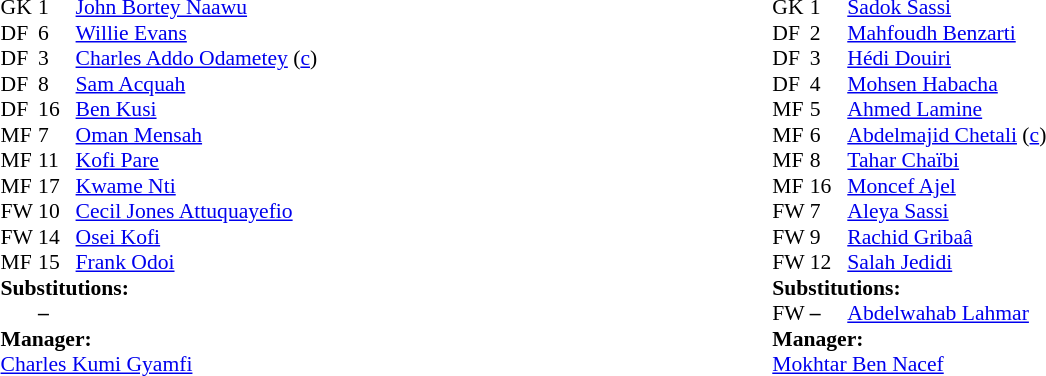<table width=79%>
<tr>
<td valign="top" width="70%"><br><table style="font-size:90%" cellspacing="0" cellpadding="0" align=center>
<tr>
<th width="25"></th>
<th width="25"></th>
</tr>
<tr>
<td>GK</td>
<td>1</td>
<td><a href='#'>John Bortey Naawu</a></td>
</tr>
<tr>
<td>DF</td>
<td>6</td>
<td><a href='#'>Willie Evans</a></td>
</tr>
<tr>
<td>DF</td>
<td>3</td>
<td><a href='#'>Charles Addo Odametey</a> (<a href='#'>c</a>)</td>
</tr>
<tr>
<td>DF</td>
<td>8</td>
<td><a href='#'>Sam Acquah</a></td>
</tr>
<tr>
<td>DF</td>
<td>16</td>
<td><a href='#'>Ben Kusi</a></td>
</tr>
<tr>
<td>MF</td>
<td>7</td>
<td><a href='#'>Oman Mensah</a></td>
</tr>
<tr>
<td>MF</td>
<td>11</td>
<td><a href='#'>Kofi Pare</a></td>
</tr>
<tr>
<td>MF</td>
<td>17</td>
<td><a href='#'>Kwame Nti</a></td>
<td></td>
<td></td>
</tr>
<tr>
<td>FW</td>
<td>10</td>
<td><a href='#'>Cecil Jones Attuquayefio</a></td>
</tr>
<tr>
<td>FW</td>
<td>14</td>
<td><a href='#'>Osei Kofi</a></td>
</tr>
<tr>
<td>MF</td>
<td>15</td>
<td><a href='#'>Frank Odoi</a></td>
<td></td>
<td></td>
</tr>
<tr>
<td colspan=3><strong>Substitutions:</strong></td>
</tr>
<tr>
<td></td>
<td><strong>–</strong></td>
<td></td>
<td></td>
<td></td>
</tr>
<tr>
<td colspan=3><strong>Manager:</strong></td>
</tr>
<tr>
<td colspan=3><a href='#'>Charles Kumi Gyamfi</a></td>
</tr>
</table>
</td>
<td valign="top"></td>
<td valign="top" width="70%"><br><table style="font-size: 90%" cellspacing="0" cellpadding="0" align="center">
<tr>
<th width=25></th>
<th width=25></th>
</tr>
<tr>
<td>GK</td>
<td>1</td>
<td><a href='#'>Sadok Sassi</a></td>
</tr>
<tr>
<td>DF</td>
<td>2</td>
<td><a href='#'>Mahfoudh Benzarti</a></td>
</tr>
<tr>
<td>DF</td>
<td>3</td>
<td><a href='#'>Hédi Douiri</a></td>
</tr>
<tr>
<td>DF</td>
<td>4</td>
<td><a href='#'>Mohsen Habacha</a></td>
</tr>
<tr>
<td>MF</td>
<td>5</td>
<td><a href='#'>Ahmed Lamine</a></td>
</tr>
<tr>
<td>MF</td>
<td>6</td>
<td><a href='#'>Abdelmajid Chetali</a> (<a href='#'>c</a>)</td>
<td></td>
<td></td>
</tr>
<tr>
<td>MF</td>
<td>8</td>
<td><a href='#'>Tahar Chaïbi</a></td>
<td></td>
<td></td>
</tr>
<tr>
<td>MF</td>
<td>16</td>
<td><a href='#'>Moncef Ajel</a></td>
<td></td>
<td></td>
</tr>
<tr>
<td>FW</td>
<td>7</td>
<td><a href='#'>Aleya Sassi</a></td>
</tr>
<tr>
<td>FW</td>
<td>9</td>
<td><a href='#'>Rachid Gribaâ</a></td>
<td></td>
<td></td>
</tr>
<tr>
<td>FW</td>
<td>12</td>
<td><a href='#'>Salah Jedidi</a></td>
</tr>
<tr>
<td colspan=3><strong>Substitutions:</strong></td>
</tr>
<tr>
<td>FW</td>
<td><strong>–</strong></td>
<td><a href='#'>Abdelwahab Lahmar</a></td>
<td></td>
<td></td>
</tr>
<tr>
<td colspan=3><strong>Manager:</strong></td>
</tr>
<tr>
<td colspan=3><a href='#'>Mokhtar Ben Nacef</a></td>
</tr>
</table>
</td>
</tr>
</table>
